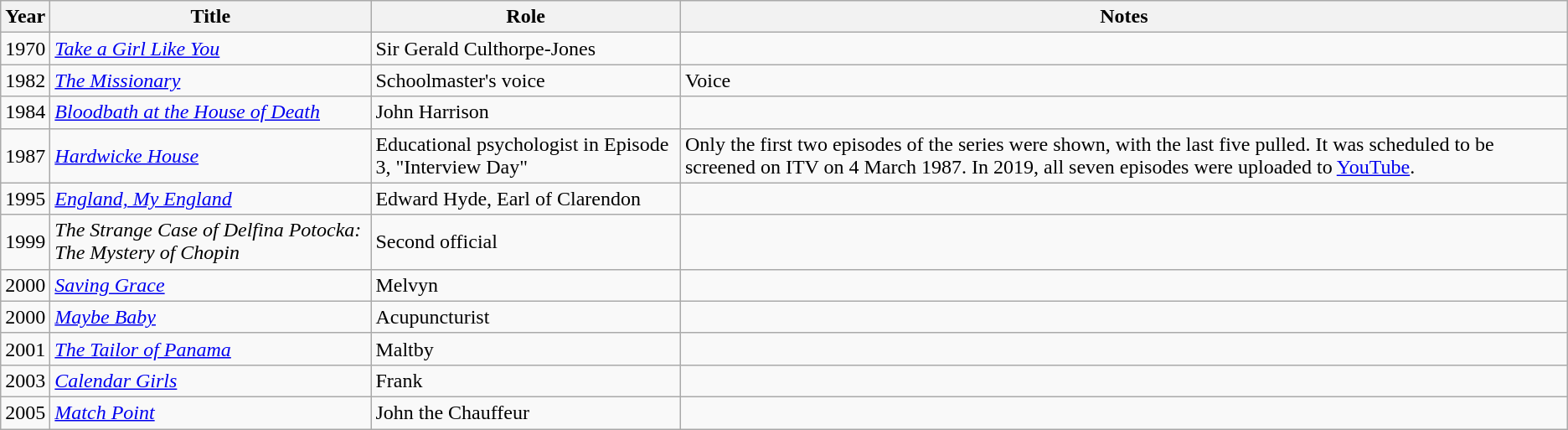<table class="wikitable">
<tr>
<th>Year</th>
<th>Title</th>
<th>Role</th>
<th>Notes</th>
</tr>
<tr>
<td>1970</td>
<td><em><a href='#'>Take a Girl Like You</a></em></td>
<td>Sir Gerald Culthorpe-Jones</td>
<td></td>
</tr>
<tr>
<td>1982</td>
<td><em><a href='#'>The Missionary</a></em></td>
<td>Schoolmaster's voice</td>
<td>Voice</td>
</tr>
<tr>
<td>1984</td>
<td><em><a href='#'>Bloodbath at the House of Death</a></em></td>
<td>John Harrison</td>
<td></td>
</tr>
<tr>
<td>1987</td>
<td><em><a href='#'>Hardwicke House</a></em></td>
<td>Educational psychologist in Episode 3, "Interview Day"</td>
<td>Only the first two episodes of the series were shown, with the last five pulled. It was scheduled to be screened on ITV on 4 March 1987. In 2019, all seven episodes were uploaded to <a href='#'>YouTube</a>.</td>
</tr>
<tr>
<td>1995</td>
<td><em><a href='#'>England, My England</a></em></td>
<td>Edward Hyde, Earl of Clarendon</td>
<td></td>
</tr>
<tr>
<td>1999</td>
<td><em>The Strange Case of Delfina Potocka: The Mystery of Chopin</em></td>
<td>Second official</td>
<td></td>
</tr>
<tr>
<td>2000</td>
<td><em><a href='#'>Saving Grace</a></em></td>
<td>Melvyn</td>
<td></td>
</tr>
<tr>
<td>2000</td>
<td><em><a href='#'>Maybe Baby</a></em></td>
<td>Acupuncturist</td>
<td></td>
</tr>
<tr>
<td>2001</td>
<td><em><a href='#'>The Tailor of Panama</a></em></td>
<td>Maltby</td>
<td></td>
</tr>
<tr>
<td>2003</td>
<td><em><a href='#'>Calendar Girls</a></em></td>
<td>Frank</td>
<td></td>
</tr>
<tr>
<td>2005</td>
<td><em><a href='#'>Match Point</a></em></td>
<td>John the Chauffeur</td>
<td></td>
</tr>
</table>
